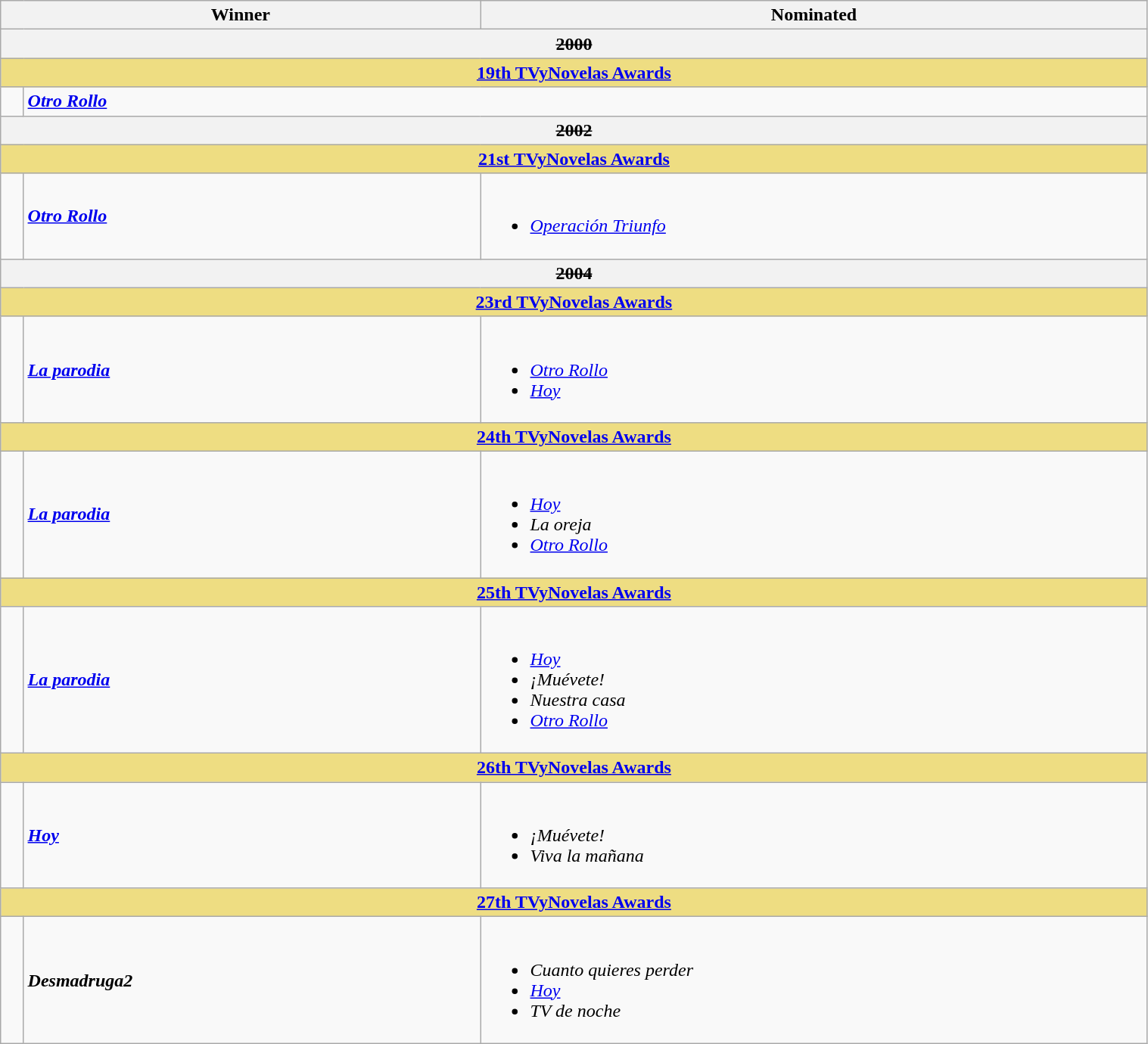<table class="wikitable" width=80%>
<tr align=center>
<th width="150px;" colspan=2; align="center">Winner</th>
<th width="580px;" align="center">Nominated</th>
</tr>
<tr>
<th colspan=9 align="center"><s>2000</s></th>
</tr>
<tr>
<th colspan=9 style="background:#EEDD82;"  align="center"><strong><a href='#'>19th TVyNovelas Awards</a></strong></th>
</tr>
<tr>
<td width=2%></td>
<td colspan=2><strong><em><a href='#'>Otro Rollo</a></em></strong></td>
</tr>
<tr>
<th colspan=9 align="center"><s>2002</s></th>
</tr>
<tr>
<th colspan=9 style="background:#EEDD82;"  align="center"><strong><a href='#'>21st TVyNovelas Awards</a></strong></th>
</tr>
<tr>
<td width=2%></td>
<td><strong><em><a href='#'>Otro Rollo</a></em></strong></td>
<td><br><ul><li><em><a href='#'>Operación Triunfo</a></em></li></ul></td>
</tr>
<tr>
<th colspan=9 align="center"><s>2004</s></th>
</tr>
<tr>
<th colspan=9 style="background:#EEDD82;"  align="center"><strong><a href='#'>23rd TVyNovelas Awards</a></strong></th>
</tr>
<tr>
<td width=2%></td>
<td><strong><em><a href='#'>La parodia</a></em></strong></td>
<td><br><ul><li><em><a href='#'>Otro Rollo</a></em></li><li><em><a href='#'>Hoy</a></em></li></ul></td>
</tr>
<tr>
<th colspan=9 style="background:#EEDD82;"  align="center"><strong><a href='#'>24th TVyNovelas Awards</a></strong></th>
</tr>
<tr>
<td width=2%></td>
<td><strong><em><a href='#'>La parodia</a></em></strong></td>
<td><br><ul><li><em><a href='#'>Hoy</a></em></li><li><em>La oreja</em></li><li><em><a href='#'>Otro Rollo</a></em></li></ul></td>
</tr>
<tr>
<th colspan=9 style="background:#EEDD82;"  align="center"><strong><a href='#'>25th TVyNovelas Awards</a></strong></th>
</tr>
<tr>
<td width=2%></td>
<td><strong><em><a href='#'>La parodia</a></em></strong></td>
<td><br><ul><li><em><a href='#'>Hoy</a></em></li><li><em>¡Muévete!</em></li><li><em>Nuestra casa</em></li><li><em><a href='#'>Otro Rollo</a></em></li></ul></td>
</tr>
<tr>
<th colspan=9 style="background:#EEDD82;"  align="center"><strong><a href='#'>26th TVyNovelas Awards</a></strong></th>
</tr>
<tr>
<td width=2%></td>
<td><strong><em><a href='#'>Hoy</a></em></strong></td>
<td><br><ul><li><em>¡Muévete!</em></li><li><em>Viva la mañana</em></li></ul></td>
</tr>
<tr>
<th colspan=9 style="background:#EEDD82;"  align="center"><strong><a href='#'>27th TVyNovelas Awards</a></strong></th>
</tr>
<tr>
<td width=2%></td>
<td><strong><em>Desmadruga2</em></strong></td>
<td><br><ul><li><em>Cuanto quieres perder</em></li><li><em><a href='#'>Hoy</a></em></li><li><em>TV de noche</em></li></ul></td>
</tr>
</table>
